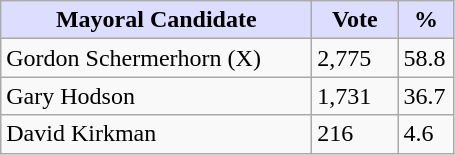<table class="wikitable">
<tr>
<th style="background:#ddf; width:200px;">Mayoral Candidate</th>
<th style="background:#ddf; width:50px;">Vote</th>
<th style="background:#ddf; width:30px;">%</th>
</tr>
<tr>
<td>Gordon Schermerhorn (X)</td>
<td>2,775</td>
<td>58.8</td>
</tr>
<tr>
<td>Gary Hodson</td>
<td>1,731</td>
<td>36.7</td>
</tr>
<tr>
<td>David Kirkman</td>
<td>216</td>
<td>4.6</td>
</tr>
</table>
